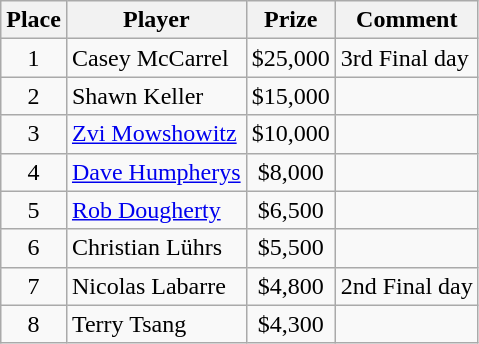<table class="wikitable">
<tr>
<th>Place</th>
<th>Player</th>
<th>Prize</th>
<th>Comment</th>
</tr>
<tr>
<td align=center>1</td>
<td> Casey McCarrel</td>
<td align=center>$25,000</td>
<td>3rd Final day</td>
</tr>
<tr>
<td align=center>2</td>
<td> Shawn Keller</td>
<td align=center>$15,000</td>
<td></td>
</tr>
<tr>
<td align=center>3</td>
<td> <a href='#'>Zvi Mowshowitz</a></td>
<td align=center>$10,000</td>
<td></td>
</tr>
<tr>
<td align=center>4</td>
<td> <a href='#'>Dave Humpherys</a></td>
<td align=center>$8,000</td>
<td></td>
</tr>
<tr>
<td align=center>5</td>
<td> <a href='#'>Rob Dougherty</a></td>
<td align=center>$6,500</td>
<td></td>
</tr>
<tr>
<td align=center>6</td>
<td> Christian Lührs</td>
<td align=center>$5,500</td>
<td></td>
</tr>
<tr>
<td align=center>7</td>
<td> Nicolas Labarre</td>
<td align=center>$4,800</td>
<td>2nd Final day</td>
</tr>
<tr>
<td align=center>8</td>
<td> Terry Tsang</td>
<td align=center>$4,300</td>
<td></td>
</tr>
</table>
